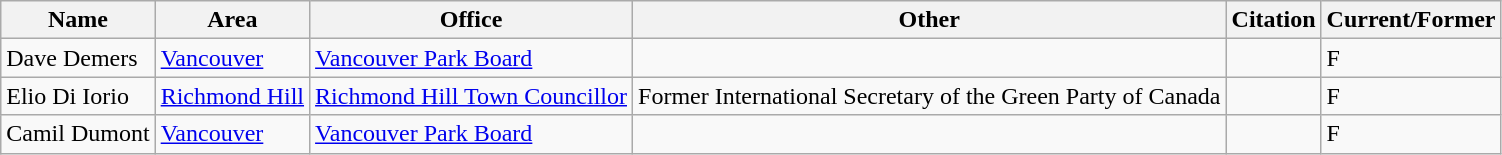<table class="wikitable">
<tr>
<th>Name</th>
<th>Area</th>
<th>Office</th>
<th>Other</th>
<th>Citation</th>
<th>Current/Former</th>
</tr>
<tr>
<td>Dave Demers</td>
<td><a href='#'>Vancouver</a></td>
<td><a href='#'>Vancouver Park Board</a></td>
<td></td>
<td></td>
<td>F</td>
</tr>
<tr>
<td>Elio Di Iorio</td>
<td><a href='#'>Richmond Hill</a></td>
<td><a href='#'>Richmond Hill Town Councillor</a></td>
<td>Former International Secretary of the Green Party of Canada</td>
<td></td>
<td>F</td>
</tr>
<tr>
<td>Camil Dumont</td>
<td><a href='#'>Vancouver</a></td>
<td><a href='#'>Vancouver Park Board</a></td>
<td></td>
<td></td>
<td>F</td>
</tr>
</table>
